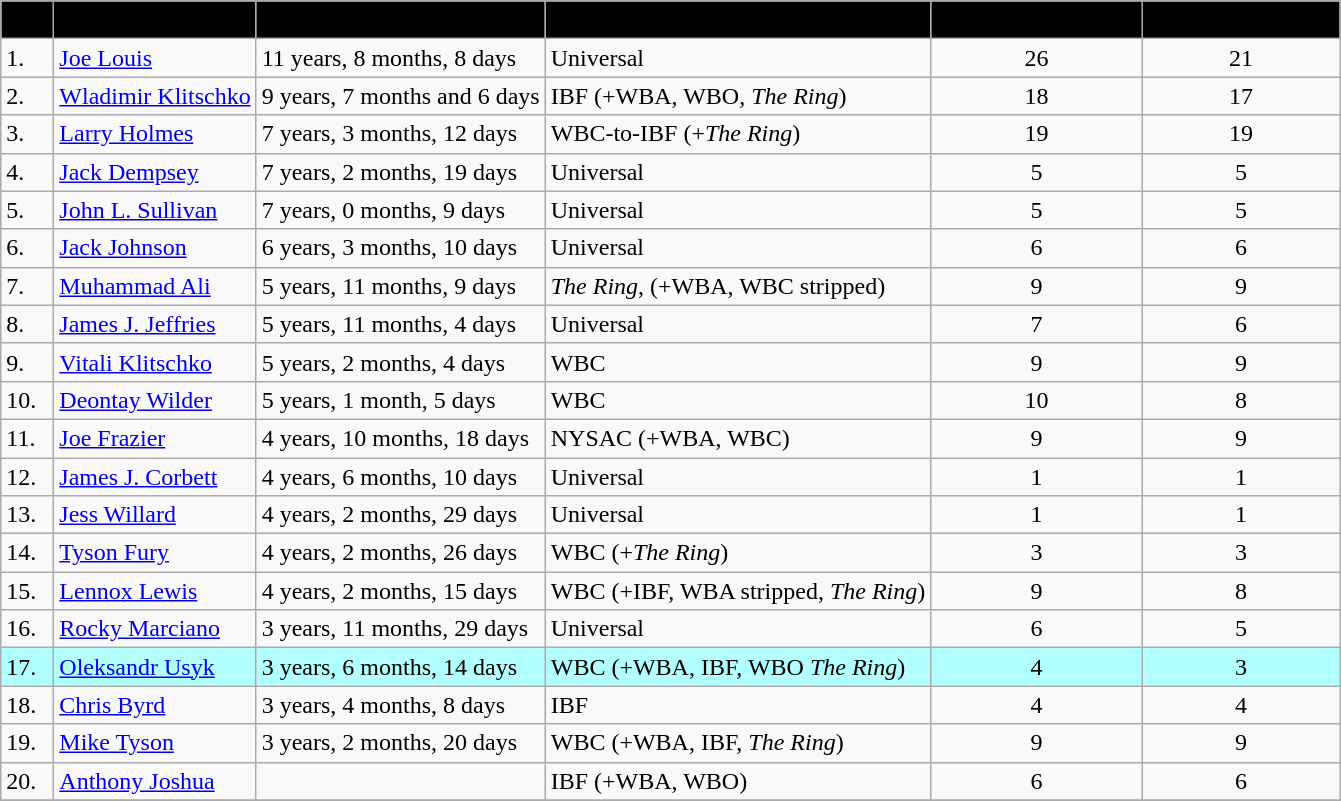<table class="wikitable">
<tr>
<th style="background: #D1EEEE; background: black;« width=»10%"><span>Pos.</span></th>
<th style="background: #D1EEEE; background: black;« width=»10%"><span>Name</span></th>
<th style="background: #D1EEEE; background: black;« width=»10%"><span>Title Reign</span></th>
<th style="background: #D1EEEE; background: black;« width=»10%"><span>Title recognition</span></th>
<th style="background: #D1EEEE; background: black;« width=»10%"><span>Successful Defenses</span></th>
<th style="background: #D1EEEE; background: black;« width=»10%"><span>Opponents beaten</span></th>
</tr>
<tr>
<td>1.</td>
<td><a href='#'>Joe Louis</a></td>
<td>11 years, 8 months, 8 days</td>
<td>Universal</td>
<td align="center">26</td>
<td align="center">21</td>
</tr>
<tr>
<td>2.</td>
<td><a href='#'>Wladimir Klitschko</a></td>
<td>9 years, 7 months and 6 days</td>
<td>IBF (+WBA, WBO, <em>The Ring</em>)</td>
<td align="center">18</td>
<td align="center">17</td>
</tr>
<tr>
<td>3.</td>
<td><a href='#'>Larry Holmes</a></td>
<td>7 years, 3 months, 12 days</td>
<td>WBC-to-IBF (+<em>The Ring</em>)</td>
<td align="center">19</td>
<td align="center">19</td>
</tr>
<tr>
<td>4.</td>
<td><a href='#'>Jack Dempsey</a></td>
<td>7 years, 2 months, 19 days</td>
<td>Universal</td>
<td align="center">5</td>
<td align="center">5</td>
</tr>
<tr>
<td>5.</td>
<td><a href='#'>John L. Sullivan</a></td>
<td>7 years, 0 months, 9 days</td>
<td>Universal</td>
<td align="center">5</td>
<td align="center">5</td>
</tr>
<tr>
<td>6.</td>
<td><a href='#'>Jack Johnson</a></td>
<td>6 years, 3 months, 10 days</td>
<td>Universal</td>
<td align="center">6</td>
<td align="center">6</td>
</tr>
<tr>
<td>7.</td>
<td><a href='#'>Muhammad Ali</a></td>
<td>5 years, 11 months, 9 days</td>
<td><em>The Ring</em>, (+WBA, WBC stripped)</td>
<td align="center">9</td>
<td align="center">9</td>
</tr>
<tr>
<td>8.</td>
<td><a href='#'>James J. Jeffries</a></td>
<td>5 years, 11 months, 4 days</td>
<td>Universal</td>
<td align="center">7</td>
<td align="center">6</td>
</tr>
<tr>
<td>9.</td>
<td><a href='#'>Vitali Klitschko</a></td>
<td>5 years, 2 months, 4 days</td>
<td>WBC</td>
<td align="center">9</td>
<td align="center">9</td>
</tr>
<tr>
<td>10.</td>
<td><a href='#'>Deontay Wilder</a></td>
<td>5 years, 1 month, 5 days</td>
<td>WBC</td>
<td align="center">10</td>
<td align="center">8</td>
</tr>
<tr>
<td>11.</td>
<td><a href='#'>Joe Frazier</a></td>
<td>4 years, 10 months, 18 days</td>
<td>NYSAC (+WBA, WBC)</td>
<td align="center">9</td>
<td align="center">9</td>
</tr>
<tr>
<td>12.</td>
<td><a href='#'>James J. Corbett</a></td>
<td>4 years, 6 months, 10 days</td>
<td>Universal</td>
<td align="center">1</td>
<td align="center">1</td>
</tr>
<tr>
<td>13.</td>
<td><a href='#'>Jess Willard</a></td>
<td>4 years, 2 months, 29 days</td>
<td>Universal</td>
<td align="center">1</td>
<td align="center">1</td>
</tr>
<tr>
<td>14.</td>
<td><a href='#'>Tyson Fury</a></td>
<td>4 years, 2 months, 26 days</td>
<td>WBC (+<em>The Ring</em>)</td>
<td align="center">3</td>
<td align="center">3</td>
</tr>
<tr>
<td>15.</td>
<td><a href='#'>Lennox Lewis</a></td>
<td>4 years, 2 months, 15 days</td>
<td>WBC (+IBF, WBA stripped, <em>The Ring</em>)</td>
<td align="center">9</td>
<td align="center">8</td>
</tr>
<tr>
<td>16.</td>
<td><a href='#'>Rocky Marciano</a></td>
<td>3 years, 11 months, 29 days</td>
<td>Universal</td>
<td align="center">6</td>
<td align="center">5</td>
</tr>
<tr bgcolor=#B2FFFF>
<td>17.</td>
<td><a href='#'>Oleksandr Usyk</a></td>
<td>3 years, 6 months, 14 days</td>
<td>WBC (+WBA, IBF, WBO <em>The Ring</em>)</td>
<td align="center">4</td>
<td align="center">3</td>
</tr>
<tr>
<td>18.</td>
<td><a href='#'>Chris Byrd</a></td>
<td>3 years, 4 months, 8 days</td>
<td>IBF</td>
<td align="center">4</td>
<td align="center">4</td>
</tr>
<tr>
<td>19.</td>
<td><a href='#'>Mike Tyson</a></td>
<td>3 years, 2 months, 20 days</td>
<td>WBC (+WBA, IBF, <em>The Ring</em>)</td>
<td align="center">9</td>
<td align="center">9</td>
</tr>
<tr>
<td>20.</td>
<td><a href='#'>Anthony Joshua</a></td>
<td></td>
<td>IBF (+WBA, WBO)</td>
<td align="center">6</td>
<td align="center">6</td>
</tr>
<tr>
</tr>
</table>
